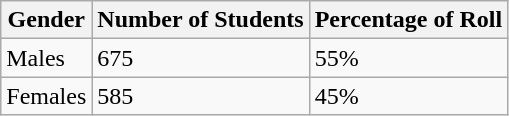<table class="wikitable">
<tr>
<th>Gender</th>
<th>Number of Students</th>
<th>Percentage of Roll</th>
</tr>
<tr>
<td>Males</td>
<td>675</td>
<td>55%</td>
</tr>
<tr>
<td>Females</td>
<td>585</td>
<td>45%</td>
</tr>
</table>
